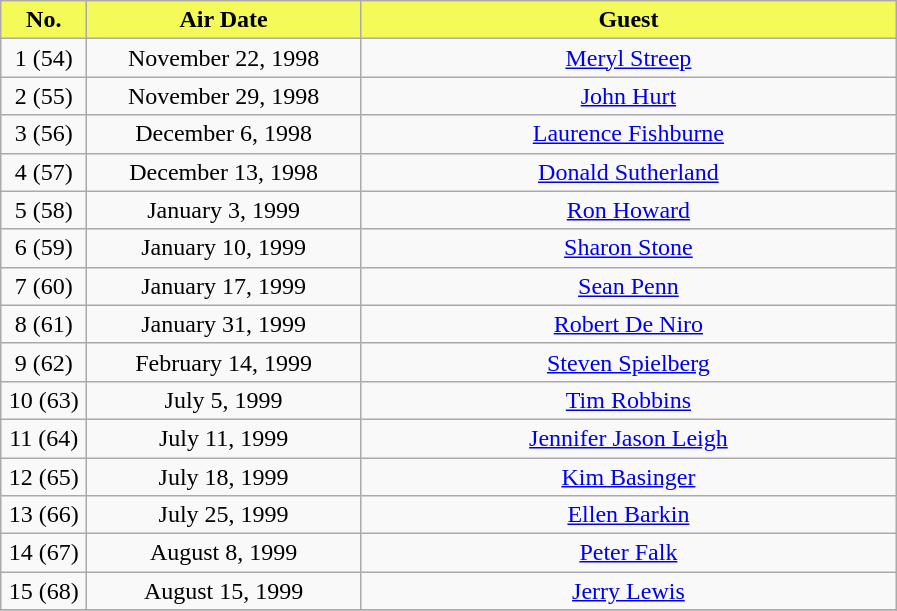<table class="wikitable" style="text-align:center;">
<tr>
<th width="50" style="background:#F4FA58">No.</th>
<th width="175" style="background:#F4FA58">Air Date</th>
<th width="350" style="background:#F4FA58">Guest</th>
</tr>
<tr>
<td>1 (54)</td>
<td>November 22, 1998</td>
<td><a href='#'>Meryl Streep</a></td>
</tr>
<tr>
<td>2 (55)</td>
<td>November 29, 1998</td>
<td><a href='#'>John Hurt</a></td>
</tr>
<tr>
<td>3 (56)</td>
<td>December 6, 1998</td>
<td><a href='#'>Laurence Fishburne</a></td>
</tr>
<tr>
<td>4 (57)</td>
<td>December 13, 1998</td>
<td><a href='#'>Donald Sutherland</a></td>
</tr>
<tr>
<td>5 (58)</td>
<td>January 3, 1999</td>
<td><a href='#'>Ron Howard</a></td>
</tr>
<tr>
<td>6 (59)</td>
<td>January 10, 1999</td>
<td><a href='#'>Sharon Stone</a></td>
</tr>
<tr>
<td>7 (60)</td>
<td>January 17, 1999</td>
<td><a href='#'>Sean Penn</a></td>
</tr>
<tr>
<td>8 (61)</td>
<td>January 31, 1999</td>
<td><a href='#'>Robert De Niro</a></td>
</tr>
<tr>
<td>9 (62)</td>
<td>February 14, 1999</td>
<td><a href='#'>Steven Spielberg</a></td>
</tr>
<tr>
<td>10 (63)</td>
<td>July 5, 1999</td>
<td><a href='#'>Tim Robbins</a></td>
</tr>
<tr>
<td>11 (64)</td>
<td>July 11, 1999</td>
<td><a href='#'>Jennifer Jason Leigh</a></td>
</tr>
<tr>
<td>12 (65)</td>
<td>July 18, 1999</td>
<td><a href='#'>Kim Basinger</a></td>
</tr>
<tr>
<td>13 (66)</td>
<td>July 25, 1999</td>
<td><a href='#'>Ellen Barkin</a></td>
</tr>
<tr>
<td>14 (67)</td>
<td>August 8, 1999</td>
<td><a href='#'>Peter Falk</a></td>
</tr>
<tr>
<td>15 (68)</td>
<td>August 15, 1999</td>
<td><a href='#'>Jerry Lewis</a></td>
</tr>
<tr>
</tr>
</table>
